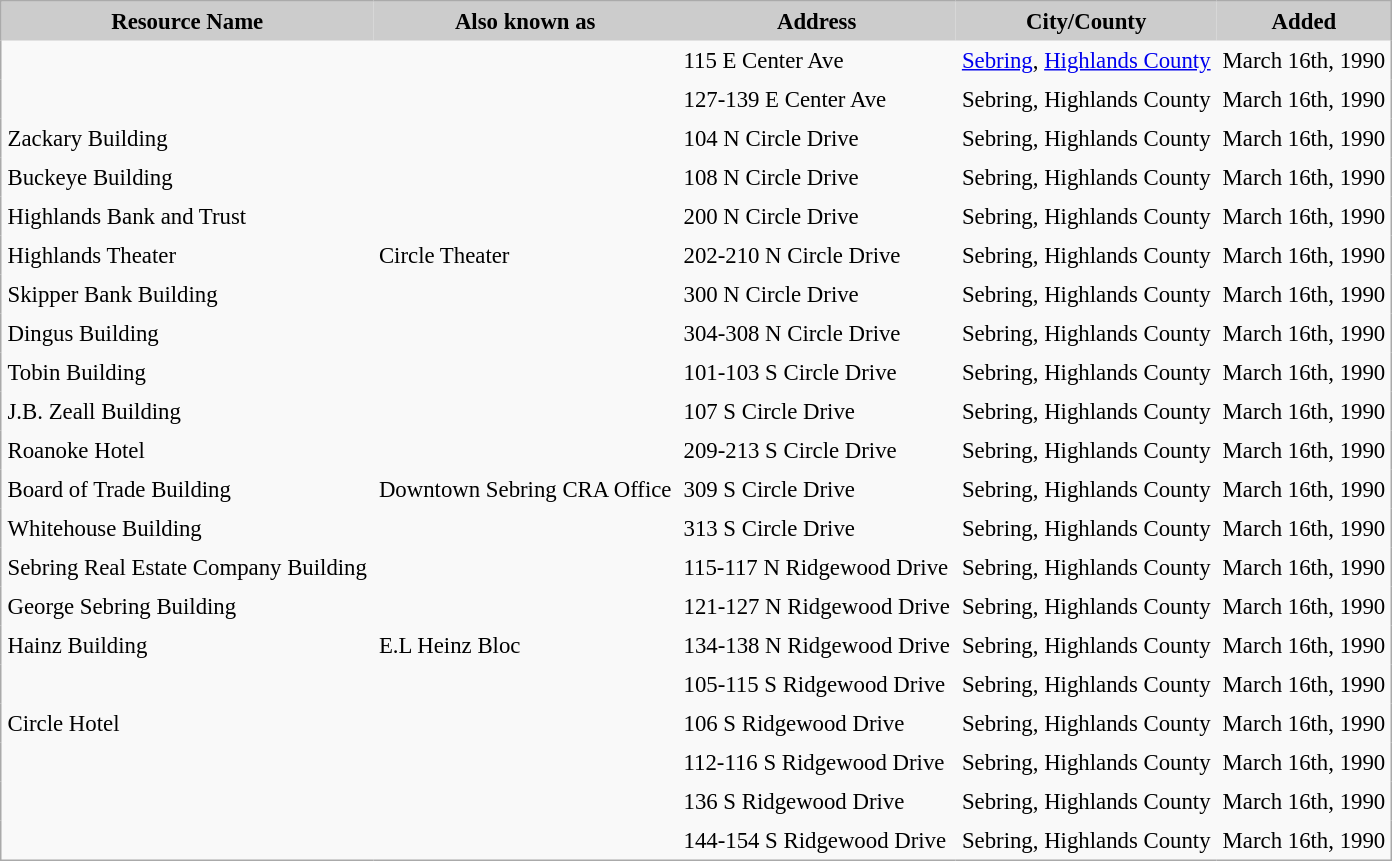<table cellpadding="4" cellspacing="0" style="margin: 1em 1em 1em 0; background: #f9f9f9; border: 1px #aaa solid; border-collapse: collapse; font-size: 95%;">
<tr style="background-color:#CCCCCC;text-align: center">
<th>Resource Name</th>
<th>Also known as</th>
<th>Address</th>
<th>City/County</th>
<th>Added</th>
</tr>
<tr>
<td></td>
<td></td>
<td>115 E Center Ave</td>
<td><a href='#'>Sebring</a>, <a href='#'>Highlands County</a></td>
<td>March 16th, 1990</td>
</tr>
<tr>
<td></td>
<td></td>
<td>127-139 E Center Ave</td>
<td>Sebring, Highlands County</td>
<td>March 16th, 1990</td>
</tr>
<tr>
<td>Zackary Building</td>
<td></td>
<td>104 N Circle Drive</td>
<td>Sebring, Highlands County</td>
<td>March 16th, 1990</td>
</tr>
<tr>
<td>Buckeye Building</td>
<td></td>
<td>108 N Circle Drive</td>
<td>Sebring, Highlands County</td>
<td>March 16th, 1990</td>
</tr>
<tr>
<td>Highlands Bank and Trust</td>
<td></td>
<td>200 N Circle Drive</td>
<td>Sebring, Highlands County</td>
<td>March 16th, 1990</td>
</tr>
<tr>
<td>Highlands Theater</td>
<td>Circle Theater</td>
<td>202-210 N Circle Drive</td>
<td>Sebring, Highlands County</td>
<td>March 16th, 1990</td>
</tr>
<tr>
<td>Skipper Bank Building</td>
<td></td>
<td>300 N Circle Drive</td>
<td>Sebring, Highlands County</td>
<td>March 16th, 1990</td>
</tr>
<tr>
<td>Dingus Building</td>
<td></td>
<td>304-308 N Circle Drive</td>
<td>Sebring, Highlands County</td>
<td>March 16th, 1990</td>
</tr>
<tr>
<td>Tobin Building</td>
<td></td>
<td>101-103 S Circle Drive</td>
<td>Sebring, Highlands County</td>
<td>March 16th, 1990</td>
</tr>
<tr>
<td>J.B. Zeall Building</td>
<td></td>
<td>107 S Circle Drive</td>
<td>Sebring, Highlands County</td>
<td>March 16th, 1990</td>
</tr>
<tr>
<td>Roanoke Hotel</td>
<td></td>
<td>209-213 S Circle Drive</td>
<td>Sebring, Highlands County</td>
<td>March 16th, 1990</td>
</tr>
<tr>
<td>Board of Trade Building</td>
<td>Downtown Sebring CRA Office</td>
<td>309 S Circle Drive</td>
<td>Sebring, Highlands County</td>
<td>March 16th, 1990</td>
</tr>
<tr>
<td>Whitehouse Building</td>
<td></td>
<td>313 S Circle Drive</td>
<td>Sebring, Highlands County</td>
<td>March 16th, 1990</td>
</tr>
<tr>
<td>Sebring Real Estate Company Building</td>
<td></td>
<td>115-117 N Ridgewood Drive</td>
<td>Sebring, Highlands County</td>
<td>March 16th, 1990</td>
</tr>
<tr>
<td>George Sebring Building</td>
<td></td>
<td>121-127 N Ridgewood Drive</td>
<td>Sebring, Highlands County</td>
<td>March 16th, 1990</td>
</tr>
<tr>
<td>Hainz Building</td>
<td>E.L Heinz Bloc</td>
<td>134-138 N Ridgewood Drive</td>
<td>Sebring, Highlands County</td>
<td>March 16th, 1990</td>
</tr>
<tr>
<td></td>
<td></td>
<td>105-115 S Ridgewood Drive</td>
<td>Sebring, Highlands County</td>
<td>March 16th, 1990</td>
</tr>
<tr>
<td>Circle Hotel</td>
<td></td>
<td>106 S Ridgewood Drive</td>
<td>Sebring, Highlands County</td>
<td>March 16th, 1990</td>
</tr>
<tr>
<td></td>
<td></td>
<td>112-116 S Ridgewood Drive</td>
<td>Sebring, Highlands County</td>
<td>March 16th, 1990</td>
</tr>
<tr>
<td></td>
<td></td>
<td>136 S Ridgewood Drive</td>
<td>Sebring, Highlands County</td>
<td>March 16th, 1990</td>
</tr>
<tr>
<td></td>
<td></td>
<td>144-154 S Ridgewood Drive</td>
<td>Sebring, Highlands County</td>
<td>March 16th, 1990</td>
</tr>
</table>
